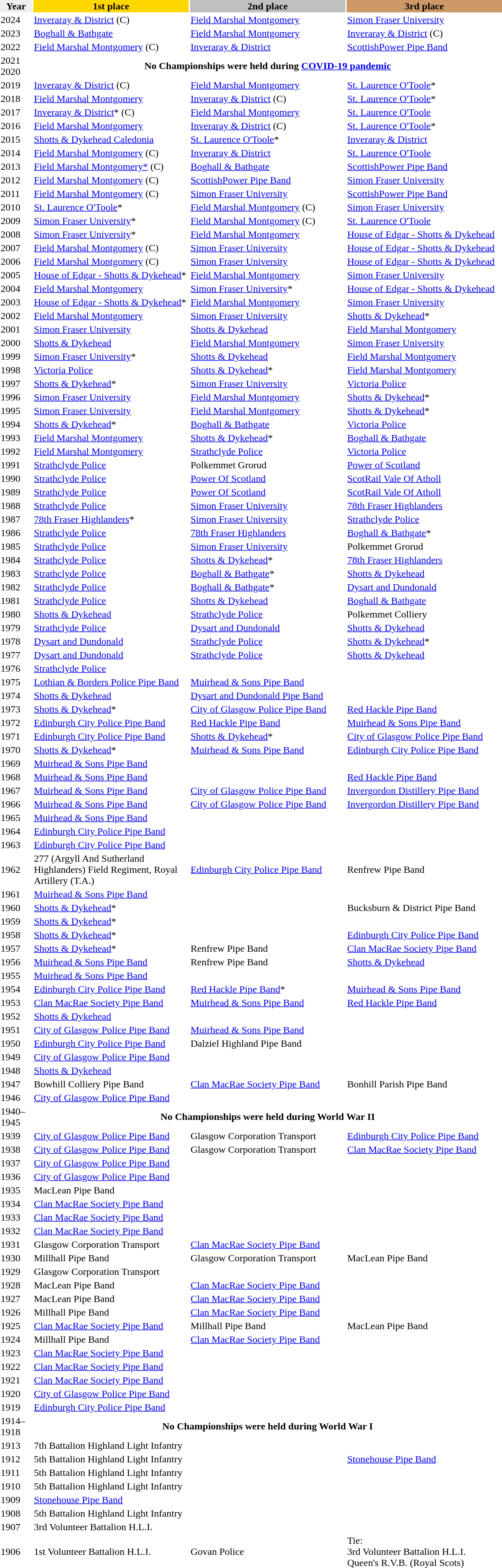<table>
<tr align="center">
<td width="50" bgcolor="efefef"><strong>Year</strong></td>
<td width="250" bgcolor="Gold"><strong>1st place</strong></td>
<td width="250" bgcolor="silver"><strong>2nd place</strong></td>
<td width="250" bgcolor="cc9966"><strong>3rd place</strong></td>
</tr>
<tr>
<td>2024</td>
<td><a href='#'>Inveraray & District</a> (C)</td>
<td><a href='#'>Field Marshal Montgomery</a></td>
<td><a href='#'>Simon Fraser University</a></td>
</tr>
<tr>
<td>2023</td>
<td><a href='#'>Boghall & Bathgate</a></td>
<td><a href='#'>Field Marshal Montgomery</a></td>
<td><a href='#'>Inveraray & District</a> (C)</td>
</tr>
<tr>
<td>2022</td>
<td><a href='#'>Field Marshal Montgomery</a> (C)</td>
<td><a href='#'>Inveraray & District</a></td>
<td><a href='#'>ScottishPower Pipe Band</a></td>
</tr>
<tr>
<td>2021 2020</td>
<th colspan="3" align="center">No Championships were held during <a href='#'>COVID-19 pandemic</a></th>
</tr>
<tr>
<td>2019</td>
<td><a href='#'>Inveraray & District</a> (C)</td>
<td><a href='#'>Field Marshal Montgomery</a></td>
<td><a href='#'>St. Laurence O'Toole</a>*</td>
</tr>
<tr>
<td>2018</td>
<td><a href='#'>Field Marshal Montgomery</a></td>
<td><a href='#'>Inveraray & District</a> (C)</td>
<td><a href='#'>St. Laurence O'Toole</a>*</td>
<td></td>
</tr>
<tr>
<td>2017</td>
<td><a href='#'>Inveraray & District</a>* (C)</td>
<td><a href='#'>Field Marshal Montgomery</a></td>
<td><a href='#'>St. Laurence O'Toole</a></td>
<td></td>
</tr>
<tr>
<td>2016</td>
<td><a href='#'>Field Marshal Montgomery</a></td>
<td><a href='#'>Inveraray & District</a> (C)</td>
<td><a href='#'>St. Laurence O'Toole</a>*</td>
</tr>
<tr>
<td>2015</td>
<td><a href='#'>Shotts & Dykehead Caledonia</a></td>
<td><a href='#'>St. Laurence O'Toole</a>*</td>
<td><a href='#'>Inveraray & District</a></td>
</tr>
<tr>
<td>2014</td>
<td><a href='#'>Field Marshal Montgomery</a> (C)</td>
<td><a href='#'>Inveraray & District</a></td>
<td><a href='#'>St. Laurence O'Toole</a></td>
</tr>
<tr>
<td>2013</td>
<td><a href='#'>Field Marshal Montgomery*</a> (C)</td>
<td><a href='#'>Boghall & Bathgate</a></td>
<td><a href='#'>ScottishPower Pipe Band</a></td>
</tr>
<tr>
<td>2012</td>
<td><a href='#'>Field Marshal Montgomery</a> (C)</td>
<td><a href='#'>ScottishPower Pipe Band</a></td>
<td><a href='#'>Simon Fraser University</a></td>
</tr>
<tr>
<td>2011</td>
<td><a href='#'>Field Marshal Montgomery</a> (C)</td>
<td><a href='#'>Simon Fraser University</a></td>
<td><a href='#'>ScottishPower Pipe Band</a></td>
</tr>
<tr>
<td>2010</td>
<td><a href='#'>St. Laurence O'Toole</a>*</td>
<td><a href='#'>Field Marshal Montgomery</a> (C)</td>
<td><a href='#'>Simon Fraser University</a></td>
</tr>
<tr>
<td>2009</td>
<td><a href='#'>Simon Fraser University</a>*</td>
<td><a href='#'>Field Marshal Montgomery</a> (C)</td>
<td><a href='#'>St. Laurence O'Toole</a></td>
</tr>
<tr>
<td>2008</td>
<td><a href='#'>Simon Fraser University</a>*</td>
<td><a href='#'>Field Marshal Montgomery</a></td>
<td><a href='#'>House of Edgar - Shotts & Dykehead</a></td>
</tr>
<tr>
<td>2007</td>
<td><a href='#'>Field Marshal Montgomery</a> (C)</td>
<td><a href='#'>Simon Fraser University</a></td>
<td><a href='#'>House of Edgar - Shotts & Dykehead</a></td>
</tr>
<tr>
<td>2006</td>
<td><a href='#'>Field Marshal Montgomery</a> (C)</td>
<td><a href='#'>Simon Fraser University</a></td>
<td><a href='#'>House of Edgar - Shotts & Dykehead</a></td>
</tr>
<tr>
<td>2005</td>
<td><a href='#'>House of Edgar - Shotts & Dykehead</a>*</td>
<td><a href='#'>Field Marshal Montgomery</a></td>
<td><a href='#'>Simon Fraser University</a></td>
</tr>
<tr>
<td>2004</td>
<td><a href='#'>Field Marshal Montgomery</a></td>
<td><a href='#'>Simon Fraser University</a>*</td>
<td><a href='#'>House of Edgar - Shotts & Dykehead</a></td>
</tr>
<tr>
<td>2003</td>
<td><a href='#'>House of Edgar - Shotts & Dykehead</a>*</td>
<td><a href='#'>Field Marshal Montgomery</a></td>
<td><a href='#'>Simon Fraser University</a></td>
</tr>
<tr>
<td>2002</td>
<td><a href='#'>Field Marshal Montgomery</a></td>
<td><a href='#'>Simon Fraser University</a></td>
<td><a href='#'>Shotts & Dykehead</a>*</td>
</tr>
<tr>
<td>2001</td>
<td><a href='#'>Simon Fraser University</a></td>
<td><a href='#'>Shotts & Dykehead</a></td>
<td><a href='#'>Field Marshal Montgomery</a></td>
</tr>
<tr>
<td>2000</td>
<td><a href='#'>Shotts & Dykehead</a></td>
<td><a href='#'>Field Marshal Montgomery</a></td>
<td><a href='#'>Simon Fraser University</a></td>
</tr>
<tr>
<td>1999</td>
<td><a href='#'>Simon Fraser University</a>*</td>
<td><a href='#'>Shotts & Dykehead</a></td>
<td><a href='#'>Field Marshal Montgomery</a></td>
</tr>
<tr>
<td>1998</td>
<td><a href='#'>Victoria Police</a></td>
<td><a href='#'>Shotts & Dykehead</a>*</td>
<td><a href='#'>Field Marshal Montgomery</a></td>
</tr>
<tr>
<td>1997</td>
<td><a href='#'>Shotts & Dykehead</a>*</td>
<td><a href='#'>Simon Fraser University</a></td>
<td><a href='#'>Victoria Police</a></td>
</tr>
<tr>
<td>1996</td>
<td><a href='#'>Simon Fraser University</a></td>
<td><a href='#'>Field Marshal Montgomery</a></td>
<td><a href='#'>Shotts & Dykehead</a>*</td>
</tr>
<tr>
<td>1995</td>
<td><a href='#'>Simon Fraser University</a></td>
<td><a href='#'>Field Marshal Montgomery</a></td>
<td><a href='#'>Shotts & Dykehead</a>*</td>
</tr>
<tr>
<td>1994</td>
<td><a href='#'>Shotts & Dykehead</a>*</td>
<td><a href='#'>Boghall & Bathgate</a></td>
<td><a href='#'>Victoria Police</a></td>
</tr>
<tr>
<td>1993</td>
<td><a href='#'>Field Marshal Montgomery</a></td>
<td><a href='#'>Shotts & Dykehead</a>*</td>
<td><a href='#'>Boghall & Bathgate</a></td>
</tr>
<tr>
<td>1992</td>
<td><a href='#'>Field Marshal Montgomery</a></td>
<td><a href='#'>Strathclyde Police</a></td>
<td><a href='#'>Victoria Police</a></td>
</tr>
<tr>
<td>1991</td>
<td><a href='#'>Strathclyde Police</a></td>
<td>Polkemmet Grorud</td>
<td><a href='#'>Power of Scotland</a></td>
</tr>
<tr>
<td>1990</td>
<td><a href='#'>Strathclyde Police</a></td>
<td><a href='#'>Power Of Scotland</a></td>
<td><a href='#'>ScotRail Vale Of Atholl</a></td>
</tr>
<tr>
<td>1989</td>
<td><a href='#'>Strathclyde Police</a></td>
<td><a href='#'>Power Of Scotland</a></td>
<td><a href='#'>ScotRail Vale Of Atholl</a></td>
</tr>
<tr>
<td>1988</td>
<td><a href='#'>Strathclyde Police</a></td>
<td><a href='#'>Simon Fraser University</a></td>
<td><a href='#'>78th Fraser Highlanders</a></td>
</tr>
<tr>
<td>1987</td>
<td><a href='#'>78th Fraser Highlanders</a>*</td>
<td><a href='#'>Simon Fraser University</a></td>
<td><a href='#'>Strathclyde Police</a></td>
</tr>
<tr>
<td>1986</td>
<td><a href='#'>Strathclyde Police</a></td>
<td><a href='#'>78th Fraser Highlanders</a></td>
<td><a href='#'>Boghall & Bathgate</a>*</td>
</tr>
<tr>
<td>1985</td>
<td><a href='#'>Strathclyde Police</a></td>
<td><a href='#'>Simon Fraser University</a></td>
<td>Polkemmet Grorud</td>
</tr>
<tr>
<td>1984</td>
<td><a href='#'>Strathclyde Police</a></td>
<td><a href='#'>Shotts & Dykehead</a>*</td>
<td><a href='#'>78th Fraser Highlanders</a></td>
</tr>
<tr>
<td>1983</td>
<td><a href='#'>Strathclyde Police</a></td>
<td><a href='#'>Boghall & Bathgate</a>*</td>
<td><a href='#'>Shotts & Dykehead</a></td>
</tr>
<tr>
<td>1982</td>
<td><a href='#'>Strathclyde Police</a></td>
<td><a href='#'>Boghall & Bathgate</a>*</td>
<td><a href='#'>Dysart and Dundonald</a></td>
</tr>
<tr>
<td>1981</td>
<td><a href='#'>Strathclyde Police</a></td>
<td><a href='#'>Shotts & Dykehead</a></td>
<td><a href='#'>Boghall & Bathgate</a></td>
</tr>
<tr>
<td>1980</td>
<td><a href='#'>Shotts & Dykehead</a></td>
<td><a href='#'>Strathclyde Police</a></td>
<td>Polkemmet Colliery</td>
</tr>
<tr>
<td>1979</td>
<td><a href='#'>Strathclyde Police</a></td>
<td><a href='#'>Dysart and Dundonald</a></td>
<td><a href='#'>Shotts & Dykehead</a></td>
</tr>
<tr>
<td>1978</td>
<td><a href='#'>Dysart and Dundonald</a></td>
<td><a href='#'>Strathclyde Police</a></td>
<td><a href='#'>Shotts & Dykehead</a>*</td>
</tr>
<tr>
<td>1977</td>
<td><a href='#'>Dysart and Dundonald</a></td>
<td><a href='#'>Strathclyde Police</a></td>
<td><a href='#'>Shotts & Dykehead</a></td>
</tr>
<tr>
<td>1976</td>
<td><a href='#'>Strathclyde Police</a></td>
<td></td>
<td></td>
</tr>
<tr>
<td>1975</td>
<td><a href='#'>Lothian & Borders Police Pipe Band</a></td>
<td><a href='#'>Muirhead & Sons Pipe Band</a></td>
<td></td>
</tr>
<tr>
<td>1974</td>
<td><a href='#'>Shotts & Dykehead</a></td>
<td><a href='#'>Dysart and Dundonald Pipe Band</a></td>
<td></td>
</tr>
<tr>
<td>1973</td>
<td><a href='#'>Shotts & Dykehead</a>*</td>
<td><a href='#'>City of Glasgow Police Pipe Band</a></td>
<td><a href='#'>Red Hackle Pipe Band</a></td>
<td></td>
</tr>
<tr>
<td>1972</td>
<td><a href='#'>Edinburgh City Police Pipe Band</a></td>
<td><a href='#'>Red Hackle Pipe Band</a></td>
<td><a href='#'>Muirhead & Sons Pipe Band</a></td>
<td></td>
</tr>
<tr>
<td>1971</td>
<td><a href='#'>Edinburgh City Police Pipe Band</a></td>
<td><a href='#'>Shotts & Dykehead</a>*</td>
<td><a href='#'>City of Glasgow Police Pipe Band</a></td>
<td></td>
</tr>
<tr>
<td>1970</td>
<td><a href='#'>Shotts & Dykehead</a>*</td>
<td><a href='#'>Muirhead & Sons Pipe Band</a></td>
<td><a href='#'>Edinburgh City Police Pipe Band</a></td>
<td></td>
</tr>
<tr>
<td>1969</td>
<td><a href='#'>Muirhead & Sons Pipe Band</a></td>
<td></td>
<td></td>
</tr>
<tr>
<td>1968</td>
<td><a href='#'>Muirhead & Sons Pipe Band</a></td>
<td></td>
<td><a href='#'>Red Hackle Pipe Band</a></td>
<td></td>
</tr>
<tr>
<td>1967</td>
<td><a href='#'>Muirhead & Sons Pipe Band</a></td>
<td><a href='#'>City of Glasgow Police Pipe Band</a></td>
<td><a href='#'>Invergordon Distillery Pipe Band</a></td>
<td></td>
</tr>
<tr>
<td>1966</td>
<td><a href='#'>Muirhead & Sons Pipe Band</a></td>
<td><a href='#'>City of Glasgow Police Pipe Band</a></td>
<td><a href='#'>Invergordon Distillery Pipe Band</a></td>
<td></td>
</tr>
<tr>
<td>1965</td>
<td><a href='#'>Muirhead & Sons Pipe Band</a></td>
<td></td>
<td></td>
</tr>
<tr>
<td>1964</td>
<td><a href='#'>Edinburgh City Police Pipe Band</a></td>
<td></td>
<td></td>
</tr>
<tr>
<td>1963</td>
<td><a href='#'>Edinburgh City Police Pipe Band</a></td>
<td></td>
<td></td>
</tr>
<tr>
<td>1962</td>
<td>277 (Argyll And Sutherland Highlanders) Field Regiment, Royal Artillery (T.A.)</td>
<td><a href='#'>Edinburgh City Police Pipe Band</a></td>
<td>Renfrew Pipe Band</td>
<td></td>
</tr>
<tr>
<td>1961</td>
<td><a href='#'>Muirhead & Sons Pipe Band</a></td>
<td></td>
<td></td>
</tr>
<tr>
<td>1960</td>
<td><a href='#'>Shotts & Dykehead</a>*</td>
<td></td>
<td>Bucksburn & District Pipe Band</td>
<td></td>
</tr>
<tr>
<td>1959</td>
<td><a href='#'>Shotts & Dykehead</a>*</td>
<td></td>
<td></td>
</tr>
<tr>
<td>1958</td>
<td><a href='#'>Shotts & Dykehead</a>*</td>
<td></td>
<td><a href='#'>Edinburgh City Police Pipe Band</a></td>
<td></td>
</tr>
<tr>
<td>1957</td>
<td><a href='#'>Shotts & Dykehead</a>*</td>
<td>Renfrew Pipe Band</td>
<td><a href='#'>Clan MacRae Society Pipe Band</a></td>
<td></td>
</tr>
<tr>
<td>1956</td>
<td><a href='#'>Muirhead & Sons Pipe Band</a></td>
<td>Renfrew Pipe Band</td>
<td><a href='#'>Shotts & Dykehead</a></td>
<td></td>
</tr>
<tr>
<td>1955</td>
<td><a href='#'>Muirhead & Sons Pipe Band</a></td>
<td></td>
<td></td>
</tr>
<tr>
<td>1954</td>
<td><a href='#'>Edinburgh City Police Pipe Band</a></td>
<td><a href='#'>Red Hackle Pipe Band</a>*</td>
<td><a href='#'>Muirhead & Sons Pipe Band</a></td>
</tr>
<tr>
<td>1953</td>
<td><a href='#'>Clan MacRae Society Pipe Band</a></td>
<td><a href='#'>Muirhead & Sons Pipe Band</a></td>
<td><a href='#'>Red Hackle Pipe Band</a></td>
</tr>
<tr>
<td>1952</td>
<td><a href='#'>Shotts & Dykehead</a></td>
<td></td>
<td></td>
</tr>
<tr>
<td>1951</td>
<td><a href='#'>City of Glasgow Police Pipe Band</a></td>
<td><a href='#'>Muirhead & Sons Pipe Band</a></td>
</tr>
<tr>
<td>1950</td>
<td><a href='#'>Edinburgh City Police Pipe Band</a></td>
<td>Dalziel Highland Pipe Band</td>
<td></td>
</tr>
<tr>
<td>1949</td>
<td><a href='#'>City of Glasgow Police Pipe Band</a></td>
<td></td>
<td></td>
</tr>
<tr>
<td>1948</td>
<td><a href='#'>Shotts & Dykehead</a></td>
<td></td>
<td></td>
</tr>
<tr>
<td>1947</td>
<td>Bowhill Colliery Pipe Band</td>
<td><a href='#'>Clan MacRae Society Pipe Band</a></td>
<td>Bonhill Parish Pipe Band</td>
<td></td>
</tr>
<tr>
<td>1946</td>
<td><a href='#'>City of Glasgow Police Pipe Band</a></td>
<td></td>
<td></td>
</tr>
<tr>
<td>1940–1945</td>
<th colspan="3" align="center" font-weight="regular">No Championships were held during World War II</th>
</tr>
<tr>
<td>1939</td>
<td><a href='#'>City of Glasgow Police Pipe Band</a></td>
<td>Glasgow Corporation Transport</td>
<td><a href='#'>Edinburgh City Police Pipe Band</a></td>
<td></td>
</tr>
<tr>
<td>1938</td>
<td><a href='#'>City of Glasgow Police Pipe Band</a></td>
<td>Glasgow Corporation Transport</td>
<td><a href='#'>Clan MacRae Society Pipe Band</a></td>
<td></td>
</tr>
<tr>
<td>1937</td>
<td><a href='#'>City of Glasgow Police Pipe Band</a></td>
<td></td>
<td></td>
</tr>
<tr>
<td>1936</td>
<td><a href='#'>City of Glasgow Police Pipe Band</a></td>
<td></td>
<td></td>
</tr>
<tr>
<td>1935</td>
<td>MacLean Pipe Band</td>
<td></td>
<td></td>
</tr>
<tr>
<td>1934</td>
<td><a href='#'>Clan MacRae Society Pipe Band</a></td>
<td></td>
<td></td>
</tr>
<tr>
<td>1933</td>
<td><a href='#'>Clan MacRae Society Pipe Band</a></td>
<td></td>
<td></td>
</tr>
<tr>
<td>1932</td>
<td><a href='#'>Clan MacRae Society Pipe Band</a></td>
<td></td>
<td></td>
</tr>
<tr>
<td>1931</td>
<td>Glasgow Corporation Transport</td>
<td><a href='#'>Clan MacRae Society Pipe Band</a></td>
<td></td>
</tr>
<tr>
<td>1930</td>
<td>Millhall Pipe Band</td>
<td>Glasgow Corporation Transport</td>
<td>MacLean Pipe Band</td>
<td></td>
</tr>
<tr>
<td>1929</td>
<td>Glasgow Corporation Transport</td>
<td></td>
<td></td>
</tr>
<tr>
<td>1928</td>
<td>MacLean Pipe Band</td>
<td><a href='#'>Clan MacRae Society Pipe Band</a></td>
<td></td>
</tr>
<tr>
<td>1927</td>
<td>MacLean Pipe Band</td>
<td><a href='#'>Clan MacRae Society Pipe Band</a></td>
<td></td>
</tr>
<tr>
<td>1926</td>
<td>Millhall Pipe Band</td>
<td><a href='#'>Clan MacRae Society Pipe Band</a></td>
<td></td>
</tr>
<tr>
<td>1925</td>
<td><a href='#'>Clan MacRae Society Pipe Band</a></td>
<td>Millhall Pipe Band</td>
<td>MacLean Pipe Band</td>
<td></td>
</tr>
<tr>
<td>1924</td>
<td>Millhall Pipe Band</td>
<td><a href='#'>Clan MacRae Society Pipe Band</a></td>
<td></td>
</tr>
<tr>
<td>1923</td>
<td><a href='#'>Clan MacRae Society Pipe Band</a></td>
<td></td>
<td></td>
</tr>
<tr>
<td>1922</td>
<td><a href='#'>Clan MacRae Society Pipe Band</a></td>
<td></td>
<td></td>
</tr>
<tr>
<td>1921</td>
<td><a href='#'>Clan MacRae Society Pipe Band</a></td>
<td></td>
<td></td>
</tr>
<tr>
<td>1920</td>
<td><a href='#'>City of Glasgow Police Pipe Band</a></td>
<td></td>
<td></td>
</tr>
<tr>
<td>1919</td>
<td><a href='#'>Edinburgh City Police Pipe Band</a></td>
<td></td>
<td></td>
</tr>
<tr>
<td>1914–1918</td>
<th colspan="3" align="center">No Championships were held during World War I</th>
</tr>
<tr>
<td>1913</td>
<td>7th Battalion Highland Light Infantry</td>
<td></td>
<td></td>
</tr>
<tr>
<td>1912</td>
<td>5th Battalion Highland Light Infantry</td>
<td></td>
<td><a href='#'>Stonehouse Pipe Band</a></td>
<td></td>
</tr>
<tr>
<td>1911</td>
<td>5th Battalion Highland Light Infantry</td>
<td></td>
<td></td>
</tr>
<tr>
<td>1910</td>
<td>5th Battalion Highland Light Infantry</td>
<td></td>
<td></td>
</tr>
<tr>
<td>1909</td>
<td><a href='#'>Stonehouse Pipe Band</a></td>
<td></td>
<td></td>
</tr>
<tr>
<td>1908</td>
<td>5th Battalion Highland Light Infantry</td>
<td></td>
<td></td>
</tr>
<tr>
<td>1907</td>
<td>3rd Volunteer Battalion H.L.I.</td>
<td></td>
<td></td>
</tr>
<tr>
<td>1906</td>
<td>1st Volunteer Battalion H.L.I.</td>
<td>Govan Police</td>
<td>Tie:<br> 3rd Volunteer Battalion H.L.I.<br>Queen's R.V.B. (Royal Scots)</td>
</tr>
</table>
